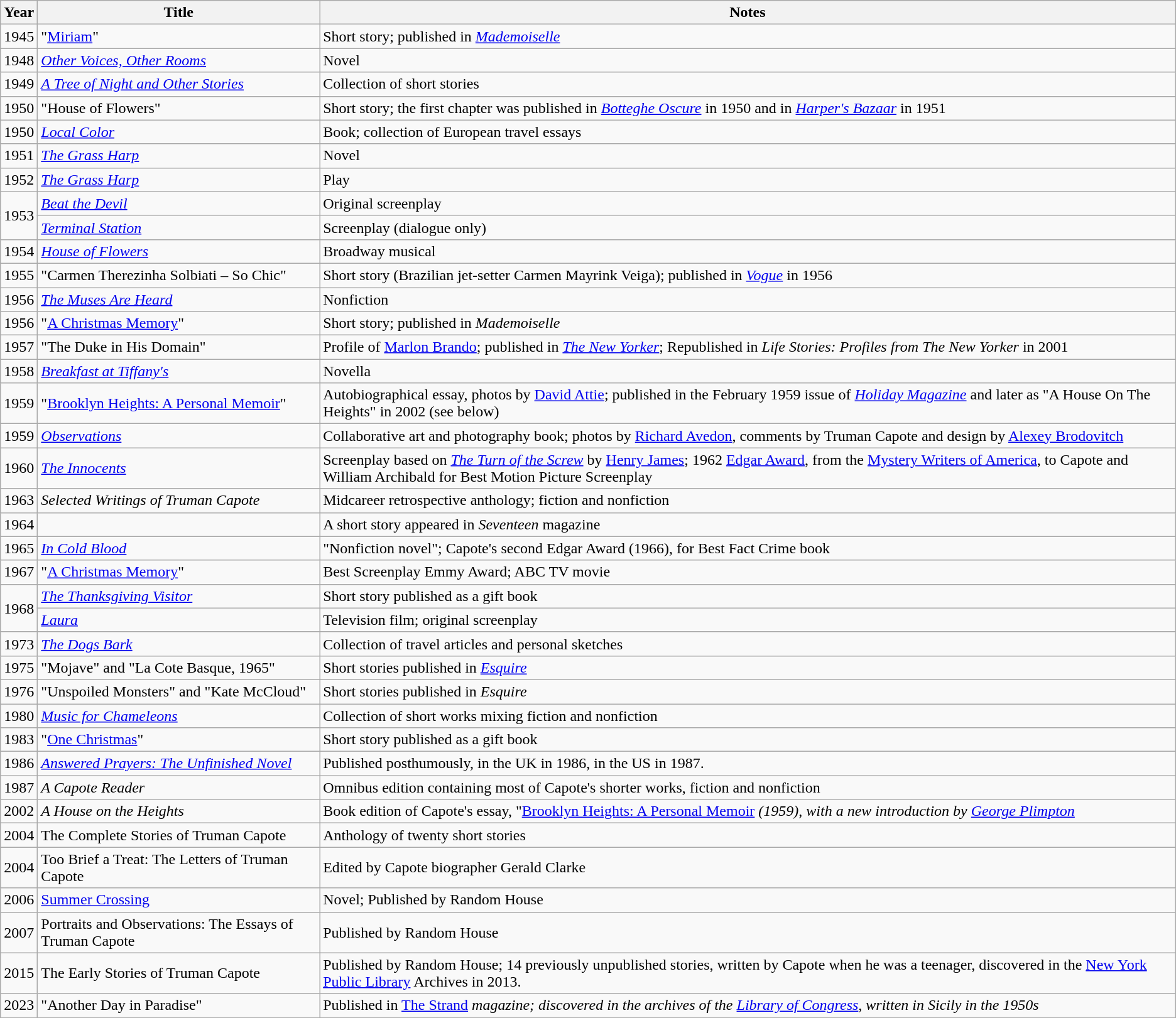<table class="sortable wikitable">
<tr>
<th>Year</th>
<th>Title</th>
<th>Notes</th>
</tr>
<tr>
<td>1945</td>
<td>"<a href='#'>Miriam</a>"</td>
<td>Short story; published in <em><a href='#'>Mademoiselle</a></em></td>
</tr>
<tr>
<td>1948</td>
<td><em><a href='#'>Other Voices, Other Rooms</a></em></td>
<td>Novel</td>
</tr>
<tr>
<td>1949</td>
<td><em><a href='#'>A Tree of Night and Other Stories</a></em></td>
<td>Collection of short stories</td>
</tr>
<tr>
<td>1950</td>
<td>"House of Flowers"</td>
<td>Short story; the first chapter was published in <em><a href='#'>Botteghe Oscure</a></em> in 1950 and in <em><a href='#'>Harper's Bazaar</a></em> in 1951</td>
</tr>
<tr>
<td>1950</td>
<td><em><a href='#'>Local Color</a></em></td>
<td>Book; collection of European travel essays</td>
</tr>
<tr>
<td>1951</td>
<td><em><a href='#'>The Grass Harp</a></em></td>
<td>Novel</td>
</tr>
<tr>
<td>1952</td>
<td><em><a href='#'>The Grass Harp</a></em></td>
<td>Play</td>
</tr>
<tr>
<td rowspan = 2>1953</td>
<td><em><a href='#'>Beat the Devil</a></em></td>
<td>Original screenplay</td>
</tr>
<tr>
<td><em><a href='#'>Terminal Station</a></em></td>
<td>Screenplay (dialogue only)</td>
</tr>
<tr>
<td>1954</td>
<td><em><a href='#'>House of Flowers</a></em></td>
<td>Broadway musical</td>
</tr>
<tr>
<td>1955</td>
<td>"Carmen Therezinha Solbiati – So Chic"</td>
<td>Short story (Brazilian jet-setter Carmen Mayrink Veiga); published in <em><a href='#'>Vogue</a></em> in 1956</td>
</tr>
<tr>
<td>1956</td>
<td><em><a href='#'>The Muses Are Heard</a></em></td>
<td>Nonfiction</td>
</tr>
<tr>
<td>1956</td>
<td>"<a href='#'>A Christmas Memory</a>"</td>
<td>Short story; published in <em>Mademoiselle</em></td>
</tr>
<tr>
<td>1957</td>
<td>"The Duke in His Domain"</td>
<td>Profile of <a href='#'>Marlon Brando</a>; published in <em><a href='#'>The New Yorker</a></em>; Republished in <em>Life Stories: Profiles from The New Yorker</em> in 2001</td>
</tr>
<tr>
<td>1958</td>
<td><em><a href='#'>Breakfast at Tiffany's</a></em></td>
<td>Novella</td>
</tr>
<tr>
<td>1959</td>
<td>"<a href='#'>Brooklyn Heights: A Personal Memoir</a>"</td>
<td>Autobiographical essay, photos by <a href='#'>David Attie</a>; published in the February 1959 issue of <em><a href='#'>Holiday Magazine</a></em> and later as "A House On The Heights" in 2002 (see below)</td>
</tr>
<tr>
<td>1959</td>
<td><em><a href='#'>Observations</a></em></td>
<td>Collaborative art and photography book; photos by <a href='#'>Richard Avedon</a>, comments by Truman Capote and design by <a href='#'>Alexey Brodovitch</a></td>
</tr>
<tr>
<td>1960</td>
<td><em><a href='#'>The Innocents</a></em></td>
<td>Screenplay based on <em><a href='#'>The Turn of the Screw</a></em> by <a href='#'>Henry James</a>; 1962 <a href='#'>Edgar Award</a>, from the <a href='#'>Mystery Writers of America</a>, to Capote and William Archibald for Best Motion Picture Screenplay</td>
</tr>
<tr>
<td>1963</td>
<td><em>Selected Writings of Truman Capote</em></td>
<td>Midcareer retrospective anthology; fiction and nonfiction</td>
</tr>
<tr>
<td>1964</td>
<td></td>
<td>A short story appeared in <em>Seventeen</em> magazine</td>
</tr>
<tr>
<td>1965</td>
<td><em><a href='#'>In Cold Blood</a></em></td>
<td>"Nonfiction novel"; Capote's second Edgar Award (1966), for Best Fact Crime book</td>
</tr>
<tr>
<td>1967</td>
<td>"<a href='#'>A Christmas Memory</a>"</td>
<td>Best Screenplay Emmy Award; ABC TV movie</td>
</tr>
<tr>
<td rowspan = 2>1968</td>
<td><em><a href='#'>The Thanksgiving Visitor</a></em></td>
<td>Short story published as a gift book</td>
</tr>
<tr>
<td><em><a href='#'>Laura</a></em></td>
<td>Television film; original screenplay</td>
</tr>
<tr>
<td>1973</td>
<td><em><a href='#'>The Dogs Bark</a></em></td>
<td>Collection of travel articles and personal sketches</td>
</tr>
<tr>
<td>1975</td>
<td>"Mojave" and "La Cote Basque, 1965"</td>
<td>Short stories published in <em><a href='#'>Esquire</a></em></td>
</tr>
<tr>
<td>1976</td>
<td>"Unspoiled Monsters" and "Kate McCloud"</td>
<td>Short stories published in <em>Esquire</em></td>
</tr>
<tr>
<td>1980</td>
<td><em><a href='#'>Music for Chameleons</a></em></td>
<td>Collection of short works mixing fiction and nonfiction</td>
</tr>
<tr>
<td>1983</td>
<td>"<a href='#'>One Christmas</a>"</td>
<td>Short story published as a gift book</td>
</tr>
<tr>
<td>1986</td>
<td><em><a href='#'>Answered Prayers: The Unfinished Novel</a></em></td>
<td>Published posthumously, in the UK in 1986, in the US in 1987.</td>
</tr>
<tr>
<td>1987</td>
<td><em>A Capote Reader</em></td>
<td>Omnibus edition containing most of Capote's shorter works, fiction and nonfiction</td>
</tr>
<tr>
<td>2002</td>
<td><em>A House on the Heights</em></td>
<td>Book edition of Capote's essay, "<a href='#'>Brooklyn Heights: A Personal Memoir</a><em> (1959), with a new introduction by <a href='#'>George Plimpton</a></td>
</tr>
<tr>
<td>2004</td>
<td></em>The Complete Stories of Truman Capote<em></td>
<td>Anthology of twenty short stories</td>
</tr>
<tr>
<td>2004</td>
<td></em>Too Brief a Treat: The Letters of Truman Capote<em></td>
<td>Edited by Capote biographer Gerald Clarke</td>
</tr>
<tr>
<td>2006</td>
<td></em><a href='#'>Summer Crossing</a><em></td>
<td>Novel; Published by Random House</td>
</tr>
<tr>
<td>2007</td>
<td></em>Portraits and Observations: The Essays of Truman Capote<em></td>
<td>Published by Random House</td>
</tr>
<tr>
<td>2015</td>
<td></em>The Early Stories of Truman Capote<em></td>
<td>Published by Random House; 14 previously unpublished stories, written by Capote when he was a teenager, discovered in the <a href='#'>New York Public Library</a> Archives in 2013.</td>
</tr>
<tr>
<td>2023</td>
<td>"Another Day in Paradise"</td>
<td>Published in </em><a href='#'>The Strand</a><em> magazine; discovered in the archives of the <a href='#'>Library of Congress</a>, written in Sicily in the 1950s</td>
</tr>
</table>
